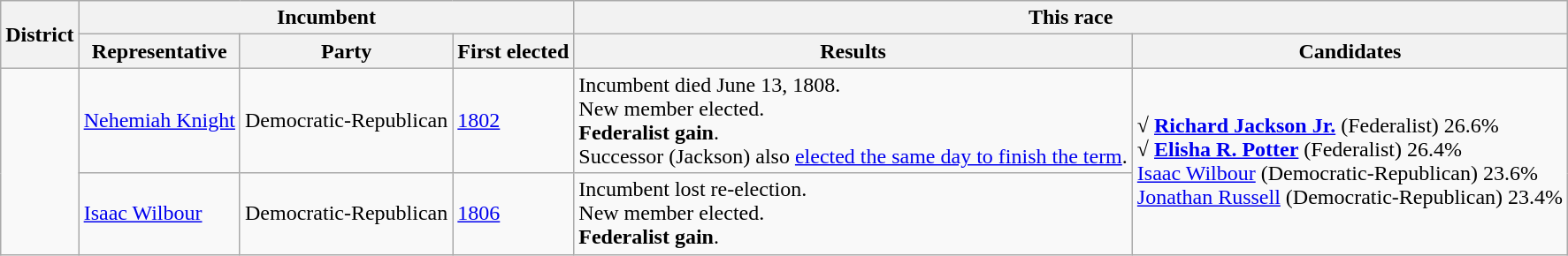<table class=wikitable>
<tr>
<th rowspan=2>District</th>
<th colspan=3>Incumbent</th>
<th colspan=2>This race</th>
</tr>
<tr>
<th>Representative</th>
<th>Party</th>
<th>First elected</th>
<th>Results</th>
<th>Candidates</th>
</tr>
<tr>
<td rowspan=2><br></td>
<td><a href='#'>Nehemiah Knight</a></td>
<td>Democratic-Republican</td>
<td><a href='#'>1802</a></td>
<td>Incumbent died June 13, 1808.<br>New member elected.<br><strong>Federalist gain</strong>.<br>Successor (Jackson) also <a href='#'>elected the same day to finish the term</a>.</td>
<td rowspan=2 nowrap><strong>√ <a href='#'>Richard Jackson Jr.</a></strong> (Federalist) 26.6%<br><strong>√ <a href='#'>Elisha R. Potter</a></strong> (Federalist) 26.4%<br><a href='#'>Isaac Wilbour</a> (Democratic-Republican) 23.6%<br><a href='#'>Jonathan Russell</a> (Democratic-Republican) 23.4%</td>
</tr>
<tr>
<td><a href='#'>Isaac Wilbour</a></td>
<td>Democratic-Republican</td>
<td><a href='#'>1806</a></td>
<td>Incumbent lost re-election.<br>New member elected.<br><strong>Federalist gain</strong>.</td>
</tr>
</table>
